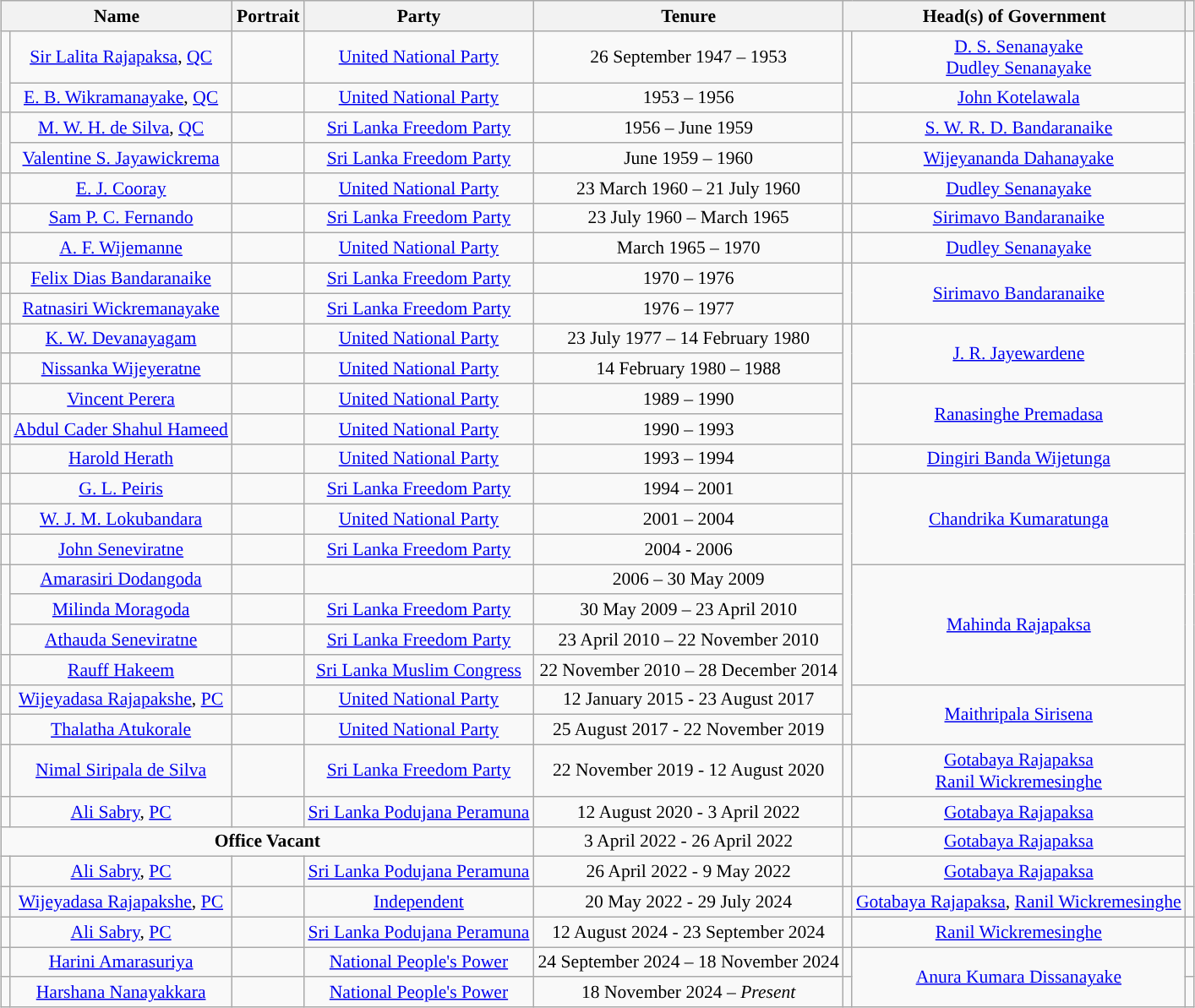<table class="wikitable" style="margin:1em auto; font-size:90%; text-align:center;">
<tr>
<th colspan="2">Name</th>
<th>Portrait</th>
<th>Party</th>
<th>Tenure</th>
<th colspan="2">Head(s) of Government</th>
<th></th>
</tr>
<tr>
<td rowspan="2" !align="centre" style="background:"></td>
<td><a href='#'>Sir Lalita Rajapaksa</a>, <a href='#'>QC</a></td>
<td></td>
<td><a href='#'>United National Party</a></td>
<td>26 September 1947 – 1953</td>
<td rowspan="2" !align="center" style="background:"></td>
<td><a href='#'>D. S. Senanayake</a><br><a href='#'>Dudley Senanayake</a></td>
</tr>
<tr>
<td><a href='#'>E. B. Wikramanayake</a>, <a href='#'>QC</a></td>
<td></td>
<td><a href='#'>United National Party</a></td>
<td>1953 – 1956</td>
<td><a href='#'>John Kotelawala</a></td>
</tr>
<tr>
<td rowspan="3" !align="center" style="background:"></td>
<td><a href='#'>M. W. H. de Silva</a>, <a href='#'>QC</a></td>
<td></td>
<td><a href='#'>Sri Lanka Freedom Party</a></td>
<td>1956 – June 1959</td>
<td rowspan="3" !align="center" style="background:"></td>
<td rowspan ="2"><a href='#'>S. W. R. D. Bandaranaike</a></td>
</tr>
<tr>
<td rowspan ="2"><a href='#'>Valentine S. Jayawickrema</a></td>
<td rowspan ="2"></td>
<td rowspan ="2"><a href='#'>Sri Lanka Freedom Party</a></td>
<td rowspan ="2">June 1959 – 1960</td>
</tr>
<tr>
<td><a href='#'>Wijeyananda Dahanayake</a></td>
</tr>
<tr>
<td !align="center" style="background:"></td>
<td><a href='#'>E. J. Cooray</a></td>
<td></td>
<td><a href='#'>United National Party</a></td>
<td>23 March 1960 – 21 July 1960</td>
<td !align="center" style="background:"></td>
<td><a href='#'>Dudley Senanayake</a></td>
</tr>
<tr>
<td !align="center" style="background:"></td>
<td><a href='#'>Sam P. C. Fernando</a></td>
<td></td>
<td><a href='#'>Sri Lanka Freedom Party</a></td>
<td>23 July 1960 – March 1965</td>
<td !align="center" style="background:"></td>
<td><a href='#'>Sirimavo Bandaranaike</a></td>
</tr>
<tr>
<td !align="center" style="background:"></td>
<td><a href='#'>A. F. Wijemanne</a></td>
<td></td>
<td><a href='#'>United National Party</a></td>
<td>March 1965 – 1970</td>
<td !align="center" style="background:"></td>
<td><a href='#'>Dudley Senanayake</a></td>
</tr>
<tr>
<td !align="center" style="background:"></td>
<td><a href='#'>Felix Dias Bandaranaike</a></td>
<td></td>
<td><a href='#'>Sri Lanka Freedom Party</a></td>
<td>1970 – 1976</td>
<td rowspan="2" !align="center" style="background:"></td>
<td rowspan ="2"><a href='#'>Sirimavo Bandaranaike</a></td>
</tr>
<tr>
<td !align="centre" style="background:"></td>
<td><a href='#'>Ratnasiri Wickremanayake</a></td>
<td></td>
<td><a href='#'>Sri Lanka Freedom Party</a></td>
<td>1976 – 1977</td>
</tr>
<tr>
<td !align="center" style="background:"></td>
<td><a href='#'>K. W. Devanayagam</a></td>
<td></td>
<td><a href='#'>United National Party</a></td>
<td>23 July 1977 – 14 February 1980</td>
<td rowspan="5" !align="center" style="background:"></td>
<td rowspan ="2"><a href='#'>J. R. Jayewardene</a></td>
</tr>
<tr>
<td !align="center" style="background:"></td>
<td><a href='#'>Nissanka Wijeyeratne</a></td>
<td></td>
<td><a href='#'>United National Party</a></td>
<td>14 February 1980 – 1988</td>
</tr>
<tr>
<td !align="center" style="background:"></td>
<td><a href='#'>Vincent Perera</a></td>
<td></td>
<td><a href='#'>United National Party</a></td>
<td>1989 – 1990</td>
<td rowspan ="2"><a href='#'>Ranasinghe Premadasa</a></td>
</tr>
<tr>
<td !align="center" style="background:"></td>
<td><a href='#'>Abdul Cader Shahul Hameed</a></td>
<td></td>
<td><a href='#'>United National Party</a></td>
<td>1990 – 1993</td>
</tr>
<tr>
<td !align="center" style="background:"></td>
<td><a href='#'>Harold Herath</a></td>
<td></td>
<td><a href='#'>United National Party</a></td>
<td>1993 – 1994</td>
<td><a href='#'>Dingiri Banda Wijetunga</a></td>
</tr>
<tr>
<td !align="center" style="background:"></td>
<td><a href='#'>G. L. Peiris</a></td>
<td></td>
<td><a href='#'>Sri Lanka Freedom Party</a></td>
<td>1994 – 2001</td>
<td rowspan="9" !align="center" style="background:"></td>
<td rowspan="4"><a href='#'>Chandrika Kumaratunga</a></td>
</tr>
<tr>
<td !align="center" style="background:"></td>
<td><a href='#'>W. J. M. Lokubandara</a></td>
<td></td>
<td><a href='#'>United National Party</a></td>
<td>2001 – 2004</td>
</tr>
<tr>
<td !align="center" style="background:"></td>
<td><a href='#'>John Seneviratne</a></td>
<td></td>
<td><a href='#'>Sri Lanka Freedom Party</a></td>
<td>2004 - 2006</td>
</tr>
<tr>
<td rowspan="4" style="background:"></td>
<td rowspan="2"><a href='#'>Amarasiri Dodangoda</a></td>
<td rowspan="2"></td>
<td rowspan="2"></td>
<td rowspan="2">2006 – 30 May 2009</td>
</tr>
<tr>
<td rowspan ="4"><a href='#'>Mahinda Rajapaksa</a></td>
</tr>
<tr>
<td><a href='#'>Milinda Moragoda</a></td>
<td></td>
<td><a href='#'>Sri Lanka Freedom Party</a></td>
<td>30 May 2009 – 23 April 2010</td>
</tr>
<tr>
<td><a href='#'>Athauda Seneviratne</a></td>
<td></td>
<td><a href='#'>Sri Lanka Freedom Party</a></td>
<td>23 April 2010 – 22 November 2010</td>
</tr>
<tr>
<td !align="centre" style="background:"></td>
<td><a href='#'>Rauff Hakeem</a></td>
<td></td>
<td><a href='#'>Sri Lanka Muslim Congress</a></td>
<td>22 November 2010 – 28 December 2014</td>
</tr>
<tr>
<td !align="center" style="background:"></td>
<td><a href='#'>Wijeyadasa Rajapakshe</a>, <a href='#'>PC</a></td>
<td></td>
<td><a href='#'>United National Party</a></td>
<td>12 January 2015 - 23 August 2017</td>
<td rowspan ="2"><a href='#'>Maithripala Sirisena</a></td>
</tr>
<tr>
<td !align="center" style="background:"></td>
<td><a href='#'>Thalatha Atukorale</a></td>
<td></td>
<td><a href='#'>United National Party</a></td>
<td>25 August 2017 - 22 November 2019</td>
</tr>
<tr>
<td !align="center" style="background:"></td>
<td><a href='#'>Nimal Siripala de Silva</a></td>
<td></td>
<td><a href='#'>Sri Lanka Freedom Party</a></td>
<td>22 November 2019 - 12 August 2020</td>
<td !align="center" style="background:"></td>
<td rowspan ="1"><a href='#'>Gotabaya Rajapaksa</a><br><a href='#'>Ranil Wickremesinghe</a></td>
</tr>
<tr>
<td !align="center" style="background:"></td>
<td><a href='#'>Ali Sabry</a>, <a href='#'>PC</a></td>
<td></td>
<td><a href='#'>Sri Lanka Podujana Peramuna</a></td>
<td>12 August 2020 - 3 April 2022</td>
<td !align="center" style="background:"></td>
<td rowspan ="1"><a href='#'>Gotabaya Rajapaksa</a></td>
</tr>
<tr>
<td colspan="4"><strong>Office Vacant</strong></td>
<td>3 April 2022 - 26 April 2022</td>
<td !align="center" style="background:"></td>
<td rowspan ="1"><a href='#'>Gotabaya Rajapaksa</a></td>
</tr>
<tr>
<td !align="center" style="background:"></td>
<td><a href='#'>Ali Sabry</a>, <a href='#'>PC</a></td>
<td></td>
<td><a href='#'>Sri Lanka Podujana Peramuna</a></td>
<td>26 April 2022 - 9 May 2022</td>
<td !align="center" style="background:"></td>
<td rowspan ="1"><a href='#'>Gotabaya Rajapaksa</a></td>
</tr>
<tr>
<td !align="center" style="background:"></td>
<td><a href='#'>Wijeyadasa Rajapakshe</a>, <a href='#'>PC</a></td>
<td></td>
<td><a href='#'>Independent</a></td>
<td>20 May 2022 - 29 July 2024</td>
<td !align="center" style="background:"></td>
<td rowspan="1"><a href='#'>Gotabaya Rajapaksa</a>, <a href='#'>Ranil Wickremesinghe</a></td>
<td></td>
</tr>
<tr>
<td !align="center" style="background:"></td>
<td><a href='#'>Ali Sabry</a>, <a href='#'>PC</a></td>
<td></td>
<td><a href='#'>Sri Lanka Podujana Peramuna</a></td>
<td>12 August 2024 - 23 September 2024</td>
<td !align="center" style="background:"></td>
<td rowspan="1"><a href='#'>Ranil Wickremesinghe</a></td>
<td></td>
</tr>
<tr>
<td !align="center" style="background:"></td>
<td><a href='#'>Harini Amarasuriya</a></td>
<td></td>
<td><a href='#'>National People's Power</a></td>
<td>24 September 2024 – 18 November 2024</td>
<td !align="center" style="background:"></td>
<td rowspan="2"><a href='#'>Anura Kumara Dissanayake</a></td>
<td></td>
</tr>
<tr>
<td !align="center" style="background:"></td>
<td><a href='#'>Harshana Nanayakkara</a></td>
<td></td>
<td><a href='#'>National People's Power</a></td>
<td>18 November 2024 – <em>Present</em></td>
<td !align="center" style="background:"></td>
<td></td>
</tr>
</table>
